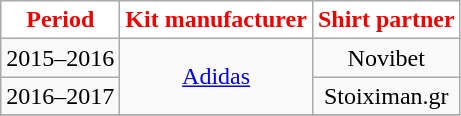<table class="wikitable" style="text-align: center">
<tr>
<th style="color:#ED0000; background:#FFFFFF;">Period</th>
<th style="color:#ED0000; background:#FFFFFF;">Kit manufacturer</th>
<th style="color:#ED0000; background:#FFFFFF;">Shirt partner</th>
</tr>
<tr>
<td>2015–2016</td>
<td rowspan=2><a href='#'>Adidas</a></td>
<td>Novibet</td>
</tr>
<tr>
<td>2016–2017</td>
<td>Stoiximan.gr</td>
</tr>
<tr>
</tr>
</table>
